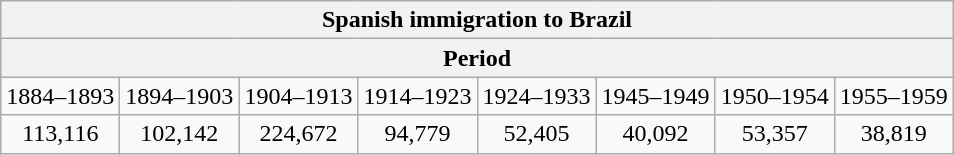<table class="wikitable" style="text-align:center">
<tr>
<th colspan="10">Spanish immigration to Brazil<br></th>
</tr>
<tr>
<th colspan="10">Period</th>
</tr>
<tr>
<td>1884–1893</td>
<td>1894–1903</td>
<td>1904–1913</td>
<td>1914–1923</td>
<td>1924–1933</td>
<td>1945–1949</td>
<td>1950–1954</td>
<td>1955–1959</td>
</tr>
<tr>
<td>113,116</td>
<td>102,142</td>
<td>224,672</td>
<td>94,779</td>
<td>52,405</td>
<td>40,092</td>
<td>53,357</td>
<td>38,819</td>
</tr>
</table>
